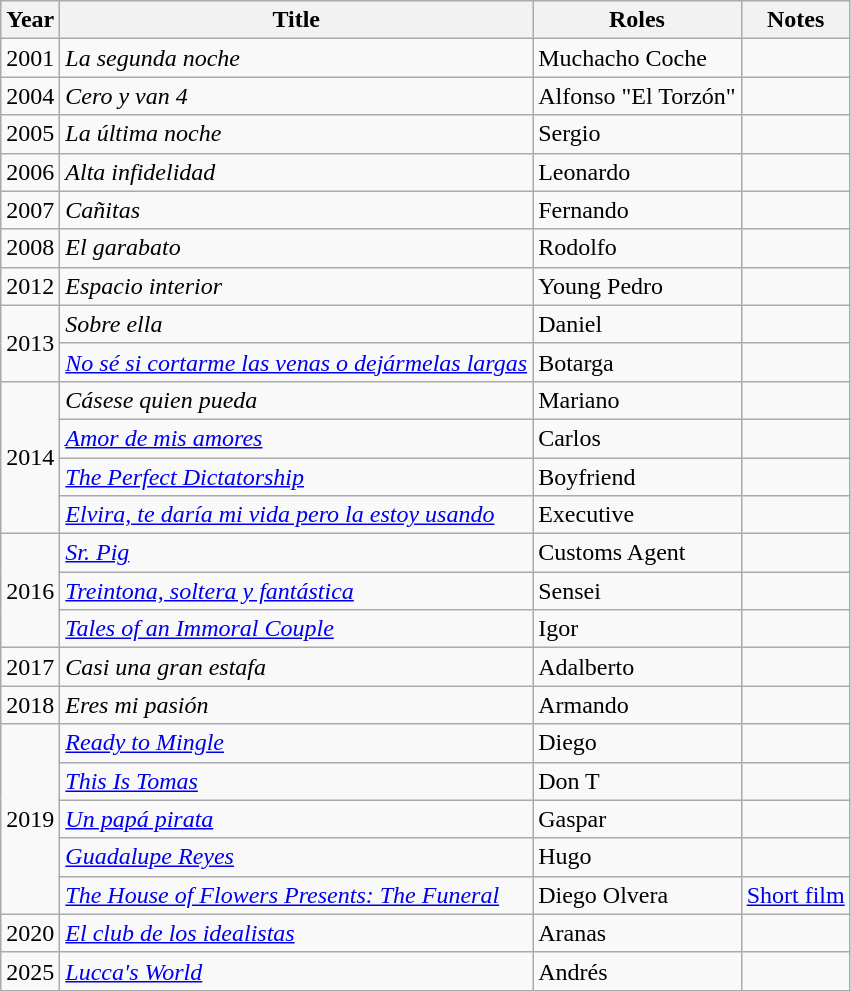<table class="wikitable sortable">
<tr>
<th>Year</th>
<th>Title</th>
<th>Roles</th>
<th>Notes</th>
</tr>
<tr>
<td>2001</td>
<td><em>La segunda noche</em></td>
<td>Muchacho Coche</td>
<td></td>
</tr>
<tr>
<td>2004</td>
<td><em>Cero y van 4</em></td>
<td>Alfonso "El Torzón"</td>
<td></td>
</tr>
<tr>
<td>2005</td>
<td><em>La última noche</em></td>
<td>Sergio</td>
<td></td>
</tr>
<tr>
<td>2006</td>
<td><em>Alta infidelidad</em></td>
<td>Leonardo</td>
<td></td>
</tr>
<tr>
<td>2007</td>
<td><em>Cañitas</em></td>
<td>Fernando</td>
<td></td>
</tr>
<tr>
<td>2008</td>
<td><em>El garabato</em></td>
<td>Rodolfo</td>
<td></td>
</tr>
<tr>
<td>2012</td>
<td><em>Espacio interior</em></td>
<td>Young Pedro</td>
<td></td>
</tr>
<tr>
<td rowspan="2">2013</td>
<td><em>Sobre ella</em></td>
<td>Daniel</td>
<td></td>
</tr>
<tr>
<td><em><a href='#'>No sé si cortarme las venas o dejármelas largas</a></em></td>
<td>Botarga</td>
<td></td>
</tr>
<tr>
<td rowspan="4">2014</td>
<td><em>Cásese quien pueda</em></td>
<td>Mariano</td>
<td></td>
</tr>
<tr>
<td><em><a href='#'>Amor de mis amores</a></em></td>
<td>Carlos</td>
<td></td>
</tr>
<tr>
<td><em><a href='#'>The Perfect Dictatorship</a></em></td>
<td>Boyfriend</td>
<td></td>
</tr>
<tr>
<td><em><a href='#'>Elvira, te daría mi vida pero la estoy usando</a></em></td>
<td>Executive</td>
<td></td>
</tr>
<tr>
<td rowspan="3">2016</td>
<td><em><a href='#'>Sr. Pig</a></em></td>
<td>Customs Agent</td>
<td></td>
</tr>
<tr>
<td><em><a href='#'>Treintona, soltera y fantástica</a></em></td>
<td>Sensei</td>
<td></td>
</tr>
<tr>
<td><em><a href='#'>Tales of an Immoral Couple</a></em></td>
<td>Igor</td>
<td></td>
</tr>
<tr>
<td>2017</td>
<td><em>Casi una gran estafa</em></td>
<td>Adalberto</td>
<td></td>
</tr>
<tr>
<td>2018</td>
<td><em>Eres mi pasión</em></td>
<td>Armando</td>
<td></td>
</tr>
<tr>
<td rowspan="5">2019</td>
<td><em><a href='#'>Ready to Mingle</a></em></td>
<td>Diego</td>
<td></td>
</tr>
<tr>
<td><em><a href='#'>This Is Tomas</a></em></td>
<td>Don T</td>
<td></td>
</tr>
<tr>
<td><em><a href='#'>Un papá pirata</a></em></td>
<td>Gaspar</td>
<td></td>
</tr>
<tr>
<td><em><a href='#'>Guadalupe Reyes</a></em></td>
<td>Hugo</td>
<td></td>
</tr>
<tr>
<td><em><a href='#'>The House of Flowers Presents: The Funeral</a></em></td>
<td>Diego Olvera</td>
<td><a href='#'>Short film</a></td>
</tr>
<tr>
<td>2020</td>
<td><em><a href='#'>El club de los idealistas</a></em></td>
<td>Aranas</td>
<td></td>
</tr>
<tr>
<td>2025</td>
<td><em><a href='#'>Lucca's World</a></em></td>
<td>Andrés</td>
<td></td>
</tr>
<tr>
</tr>
</table>
